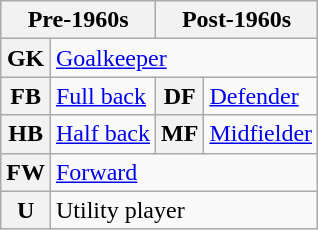<table class="wikitable unsortable">
<tr>
<th scope="col" colspan="2">Pre-1960s</th>
<th scope="col" colspan="2">Post-1960s</th>
</tr>
<tr>
<th scope="row">GK</th>
<td colspan="3"><a href='#'>Goalkeeper</a></td>
</tr>
<tr>
<th scope="row">FB</th>
<td><a href='#'>Full back</a></td>
<th scope="row" align="center">DF</th>
<td><a href='#'>Defender</a></td>
</tr>
<tr>
<th scope="row">HB</th>
<td><a href='#'>Half back</a></td>
<th scope="row" align="center">MF</th>
<td><a href='#'>Midfielder</a></td>
</tr>
<tr>
<th scope="row">FW</th>
<td colspan="3"><a href='#'>Forward</a></td>
</tr>
<tr>
<th scope="row">U</th>
<td colspan="3">Utility player</td>
</tr>
</table>
